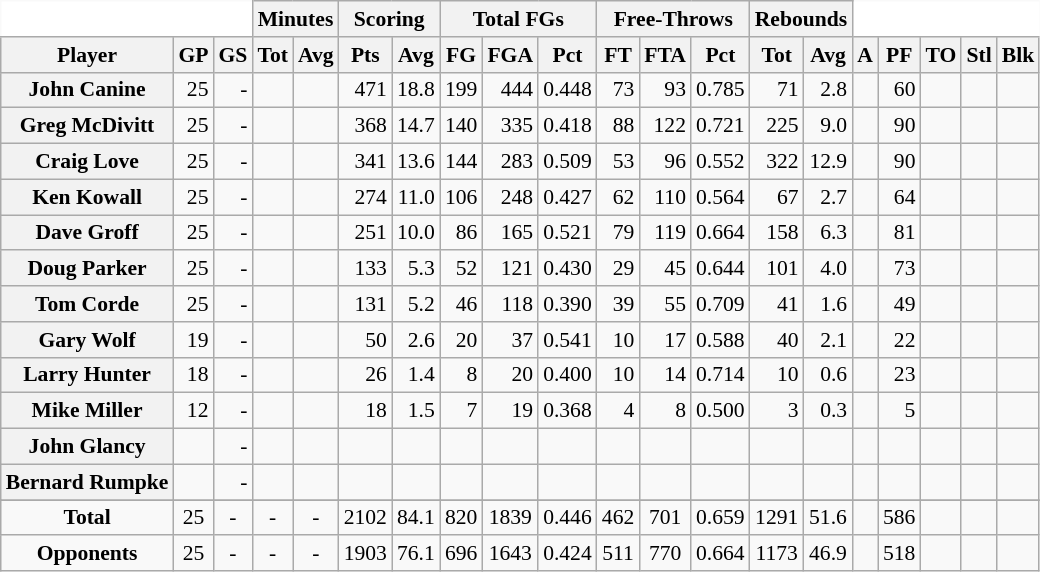<table class="wikitable sortable" border="1" style="font-size:90%;">
<tr>
<th colspan="3" style="border-top-style:hidden; border-left-style:hidden; background: white;"></th>
<th colspan="2" style=>Minutes</th>
<th colspan="2" style=>Scoring</th>
<th colspan="3" style=>Total FGs</th>
<th colspan="3" style=>Free-Throws</th>
<th colspan="2" style=>Rebounds</th>
<th colspan="5" style="border-top-style:hidden; border-right-style:hidden; background: white;"></th>
</tr>
<tr>
<th scope="col" style=>Player</th>
<th scope="col" style=>GP</th>
<th scope="col" style=>GS</th>
<th scope="col" style=>Tot</th>
<th scope="col" style=>Avg</th>
<th scope="col" style=>Pts</th>
<th scope="col" style=>Avg</th>
<th scope="col" style=>FG</th>
<th scope="col" style=>FGA</th>
<th scope="col" style=>Pct</th>
<th scope="col" style=>FT</th>
<th scope="col" style=>FTA</th>
<th scope="col" style=>Pct</th>
<th scope="col" style=>Tot</th>
<th scope="col" style=>Avg</th>
<th scope="col" style=>A</th>
<th scope="col" style=>PF</th>
<th scope="col" style=>TO</th>
<th scope="col" style=>Stl</th>
<th scope="col" style=>Blk</th>
</tr>
<tr>
<th>John Canine</th>
<td align="right">25</td>
<td align="right">-</td>
<td align="right"></td>
<td align="right"></td>
<td align="right">471</td>
<td align="right">18.8</td>
<td align="right">199</td>
<td align="right">444</td>
<td align="right">0.448</td>
<td align="right">73</td>
<td align="right">93</td>
<td align="right">0.785</td>
<td align="right">71</td>
<td align="right">2.8</td>
<td align="right"></td>
<td align="right">60</td>
<td align="right"></td>
<td align="right"></td>
<td align="right"></td>
</tr>
<tr>
<th>Greg McDivitt</th>
<td align="right">25</td>
<td align="right">-</td>
<td align="right"></td>
<td align="right"></td>
<td align="right">368</td>
<td align="right">14.7</td>
<td align="right">140</td>
<td align="right">335</td>
<td align="right">0.418</td>
<td align="right">88</td>
<td align="right">122</td>
<td align="right">0.721</td>
<td align="right">225</td>
<td align="right">9.0</td>
<td align="right"></td>
<td align="right">90</td>
<td align="right"></td>
<td align="right"></td>
<td align="right"></td>
</tr>
<tr>
<th>Craig Love</th>
<td align="right">25</td>
<td align="right">-</td>
<td align="right"></td>
<td align="right"></td>
<td align="right">341</td>
<td align="right">13.6</td>
<td align="right">144</td>
<td align="right">283</td>
<td align="right">0.509</td>
<td align="right">53</td>
<td align="right">96</td>
<td align="right">0.552</td>
<td align="right">322</td>
<td align="right">12.9</td>
<td align="right"></td>
<td align="right">90</td>
<td align="right"></td>
<td align="right"></td>
<td align="right"></td>
</tr>
<tr>
<th>Ken Kowall</th>
<td align="right">25</td>
<td align="right">-</td>
<td align="right"></td>
<td align="right"></td>
<td align="right">274</td>
<td align="right">11.0</td>
<td align="right">106</td>
<td align="right">248</td>
<td align="right">0.427</td>
<td align="right">62</td>
<td align="right">110</td>
<td align="right">0.564</td>
<td align="right">67</td>
<td align="right">2.7</td>
<td align="right"></td>
<td align="right">64</td>
<td align="right"></td>
<td align="right"></td>
<td align="right"></td>
</tr>
<tr>
<th>Dave Groff</th>
<td align="right">25</td>
<td align="right">-</td>
<td align="right"></td>
<td align="right"></td>
<td align="right">251</td>
<td align="right">10.0</td>
<td align="right">86</td>
<td align="right">165</td>
<td align="right">0.521</td>
<td align="right">79</td>
<td align="right">119</td>
<td align="right">0.664</td>
<td align="right">158</td>
<td align="right">6.3</td>
<td align="right"></td>
<td align="right">81</td>
<td align="right"></td>
<td align="right"></td>
<td align="right"></td>
</tr>
<tr>
<th>Doug Parker</th>
<td align="right">25</td>
<td align="right">-</td>
<td align="right"></td>
<td align="right"></td>
<td align="right">133</td>
<td align="right">5.3</td>
<td align="right">52</td>
<td align="right">121</td>
<td align="right">0.430</td>
<td align="right">29</td>
<td align="right">45</td>
<td align="right">0.644</td>
<td align="right">101</td>
<td align="right">4.0</td>
<td align="right"></td>
<td align="right">73</td>
<td align="right"></td>
<td align="right"></td>
<td align="right"></td>
</tr>
<tr>
<th>Tom Corde</th>
<td align="right">25</td>
<td align="right">-</td>
<td align="right"></td>
<td align="right"></td>
<td align="right">131</td>
<td align="right">5.2</td>
<td align="right">46</td>
<td align="right">118</td>
<td align="right">0.390</td>
<td align="right">39</td>
<td align="right">55</td>
<td align="right">0.709</td>
<td align="right">41</td>
<td align="right">1.6</td>
<td align="right"></td>
<td align="right">49</td>
<td align="right"></td>
<td align="right"></td>
<td align="right"></td>
</tr>
<tr>
<th>Gary Wolf</th>
<td align="right">19</td>
<td align="right">-</td>
<td align="right"></td>
<td align="right"></td>
<td align="right">50</td>
<td align="right">2.6</td>
<td align="right">20</td>
<td align="right">37</td>
<td align="right">0.541</td>
<td align="right">10</td>
<td align="right">17</td>
<td align="right">0.588</td>
<td align="right">40</td>
<td align="right">2.1</td>
<td align="right"></td>
<td align="right">22</td>
<td align="right"></td>
<td align="right"></td>
<td align="right"></td>
</tr>
<tr>
<th>Larry Hunter</th>
<td align="right">18</td>
<td align="right">-</td>
<td align="right"></td>
<td align="right"></td>
<td align="right">26</td>
<td align="right">1.4</td>
<td align="right">8</td>
<td align="right">20</td>
<td align="right">0.400</td>
<td align="right">10</td>
<td align="right">14</td>
<td align="right">0.714</td>
<td align="right">10</td>
<td align="right">0.6</td>
<td align="right"></td>
<td align="right">23</td>
<td align="right"></td>
<td align="right"></td>
<td align="right"></td>
</tr>
<tr>
<th>Mike Miller</th>
<td align="right">12</td>
<td align="right">-</td>
<td align="right"></td>
<td align="right"></td>
<td align="right">18</td>
<td align="right">1.5</td>
<td align="right">7</td>
<td align="right">19</td>
<td align="right">0.368</td>
<td align="right">4</td>
<td align="right">8</td>
<td align="right">0.500</td>
<td align="right">3</td>
<td align="right">0.3</td>
<td align="right"></td>
<td align="right">5</td>
<td align="right"></td>
<td align="right"></td>
<td align="right"></td>
</tr>
<tr>
<th>John Glancy</th>
<td align="right"></td>
<td align="right">-</td>
<td align="right"></td>
<td align="right"></td>
<td align="right"></td>
<td align="right"></td>
<td align="right"></td>
<td align="right"></td>
<td align="right"></td>
<td align="right"></td>
<td align="right"></td>
<td align="right"></td>
<td align="right"></td>
<td align="right"></td>
<td align="right"></td>
<td align="right"></td>
<td align="right"></td>
<td align="right"></td>
<td align="right"></td>
</tr>
<tr>
<th>Bernard Rumpke</th>
<td align="right"></td>
<td align="right">-</td>
<td align="right"></td>
<td align="right"></td>
<td align="right"></td>
<td align="right"></td>
<td align="right"></td>
<td align="right"></td>
<td align="right"></td>
<td align="right"></td>
<td align="right"></td>
<td align="right"></td>
<td align="right"></td>
<td align="right"></td>
<td align="right"></td>
<td align="right"></td>
<td align="right"></td>
<td align="right"></td>
<td align="right"></td>
</tr>
<tr>
</tr>
<tr class="sortbottom">
<td align="center" style=><strong>Total</strong></td>
<td align="center" style=>25</td>
<td align="center" style=>-</td>
<td align="center" style=>-</td>
<td align="center" style=>-</td>
<td align="center" style=>2102</td>
<td align="center" style=>84.1</td>
<td align="center" style=>820</td>
<td align="center" style=>1839</td>
<td align="center" style=>0.446</td>
<td align="center" style=>462</td>
<td align="center" style=>701</td>
<td align="center" style=>0.659</td>
<td align="center" style=>1291</td>
<td align="center" style=>51.6</td>
<td align="center" style=></td>
<td align="center" style=>586</td>
<td align="center" style=></td>
<td align="center" style=></td>
<td align="center" style=></td>
</tr>
<tr class="sortbottom">
<td align="center"><strong>Opponents</strong></td>
<td align="center">25</td>
<td align="center">-</td>
<td align="center">-</td>
<td align="center">-</td>
<td align="center">1903</td>
<td align="center">76.1</td>
<td align="center">696</td>
<td align="center">1643</td>
<td align="center">0.424</td>
<td align="center">511</td>
<td align="center">770</td>
<td align="center">0.664</td>
<td align="center">1173</td>
<td align="center">46.9</td>
<td align="center"></td>
<td align="center">518</td>
<td align="center"></td>
<td align="center"></td>
<td align="center"></td>
</tr>
</table>
